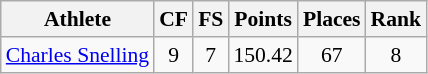<table class="wikitable" border="1" style="font-size:90%">
<tr>
<th>Athlete</th>
<th>CF</th>
<th>FS</th>
<th>Points</th>
<th>Places</th>
<th>Rank</th>
</tr>
<tr align=center>
<td align=left><a href='#'>Charles Snelling</a></td>
<td>9</td>
<td>7</td>
<td>150.42</td>
<td>67</td>
<td>8</td>
</tr>
</table>
